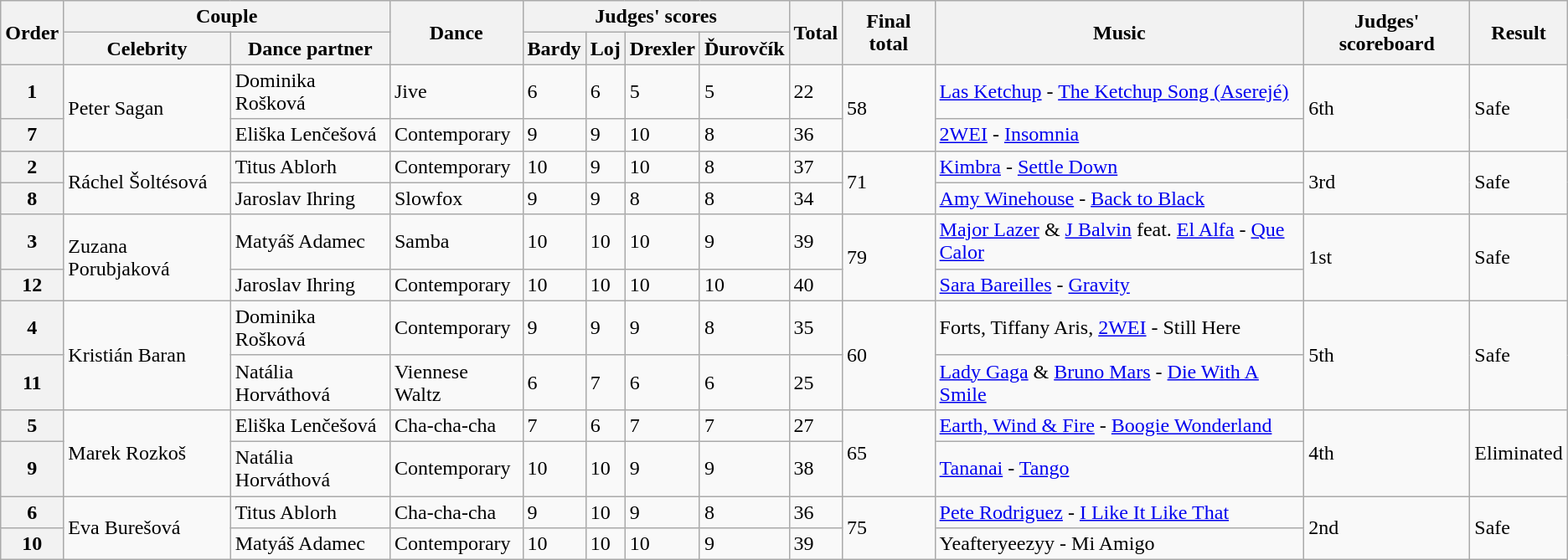<table class="wikitable">
<tr>
<th rowspan="2">Order</th>
<th colspan="2">Couple</th>
<th rowspan="2">Dance</th>
<th colspan="4">Judges' scores</th>
<th rowspan="2">Total</th>
<th rowspan="2">Final total</th>
<th rowspan="2">Music</th>
<th rowspan="2">Judges' scoreboard</th>
<th rowspan="2">Result</th>
</tr>
<tr>
<th>Celebrity</th>
<th>Dance partner</th>
<th>Bardy</th>
<th>Loj</th>
<th>Drexler</th>
<th>Ďurovčík</th>
</tr>
<tr>
<th>1</th>
<td rowspan="2">Peter Sagan</td>
<td>Dominika Rošková</td>
<td>Jive</td>
<td>6</td>
<td>6</td>
<td>5</td>
<td>5</td>
<td>22</td>
<td rowspan="2">58</td>
<td><a href='#'>Las Ketchup</a> - <a href='#'>The Ketchup Song (Aserejé)</a></td>
<td rowspan="2">6th</td>
<td rowspan="2">Safe</td>
</tr>
<tr>
<th>7</th>
<td>Eliška Lenčešová</td>
<td>Contemporary</td>
<td>9</td>
<td>9</td>
<td>10</td>
<td>8</td>
<td>36</td>
<td><a href='#'>2WEI</a> - <a href='#'>Insomnia</a></td>
</tr>
<tr>
<th>2</th>
<td rowspan="2">Ráchel Šoltésová</td>
<td>Titus Ablorh</td>
<td>Contemporary</td>
<td>10</td>
<td>9</td>
<td>10</td>
<td>8</td>
<td>37</td>
<td rowspan="2">71</td>
<td><a href='#'>Kimbra</a> - <a href='#'>Settle Down</a></td>
<td rowspan="2">3rd</td>
<td rowspan="2">Safe</td>
</tr>
<tr>
<th>8</th>
<td>Jaroslav Ihring</td>
<td>Slowfox</td>
<td>9</td>
<td>9</td>
<td>8</td>
<td>8</td>
<td>34</td>
<td><a href='#'>Amy Winehouse</a> - <a href='#'>Back to Black</a></td>
</tr>
<tr>
<th>3</th>
<td rowspan="2">Zuzana Porubjaková</td>
<td>Matyáš Adamec</td>
<td>Samba</td>
<td>10</td>
<td>10</td>
<td>10</td>
<td>9</td>
<td>39</td>
<td rowspan="2">79</td>
<td><a href='#'>Major Lazer</a> & <a href='#'>J Balvin</a> feat. <a href='#'>El Alfa</a> - <a href='#'>Que Calor</a></td>
<td rowspan="2">1st</td>
<td rowspan="2">Safe</td>
</tr>
<tr>
<th>12</th>
<td>Jaroslav Ihring</td>
<td>Contemporary</td>
<td>10</td>
<td>10</td>
<td>10</td>
<td>10</td>
<td>40</td>
<td><a href='#'>Sara Bareilles</a> - <a href='#'>Gravity</a></td>
</tr>
<tr>
<th>4</th>
<td rowspan="2">Kristián Baran</td>
<td>Dominika Rošková</td>
<td>Contemporary</td>
<td>9</td>
<td>9</td>
<td>9</td>
<td>8</td>
<td>35</td>
<td rowspan="2">60</td>
<td>Forts, Tiffany Aris, <a href='#'>2WEI</a> - Still Here</td>
<td rowspan="2">5th</td>
<td rowspan="2">Safe</td>
</tr>
<tr>
<th>11</th>
<td>Natália Horváthová</td>
<td>Viennese Waltz</td>
<td>6</td>
<td>7</td>
<td>6</td>
<td>6</td>
<td>25</td>
<td><a href='#'>Lady Gaga</a> & <a href='#'>Bruno Mars</a> - <a href='#'>Die With A Smile</a></td>
</tr>
<tr>
<th>5</th>
<td rowspan="2">Marek Rozkoš</td>
<td>Eliška Lenčešová</td>
<td>Cha-cha-cha</td>
<td>7</td>
<td>6</td>
<td>7</td>
<td>7</td>
<td>27</td>
<td rowspan="2">65</td>
<td><a href='#'>Earth, Wind & Fire</a> - <a href='#'>Boogie Wonderland</a></td>
<td rowspan="2">4th</td>
<td rowspan="2">Eliminated</td>
</tr>
<tr>
<th>9</th>
<td>Natália Horváthová</td>
<td>Contemporary</td>
<td>10</td>
<td>10</td>
<td>9</td>
<td>9</td>
<td>38</td>
<td><a href='#'>Tananai</a> - <a href='#'>Tango</a></td>
</tr>
<tr>
<th>6</th>
<td rowspan="2">Eva Burešová</td>
<td>Titus Ablorh</td>
<td>Cha-cha-cha</td>
<td>9</td>
<td>10</td>
<td>9</td>
<td>8</td>
<td>36</td>
<td rowspan="2">75</td>
<td><a href='#'>Pete Rodriguez</a> - <a href='#'>I Like It Like That</a></td>
<td rowspan="2">2nd</td>
<td rowspan="2">Safe</td>
</tr>
<tr>
<th>10</th>
<td>Matyáš Adamec</td>
<td>Contemporary</td>
<td>10</td>
<td>10</td>
<td>10</td>
<td>9</td>
<td>39</td>
<td>Yeafteryeezyy - Mi Amigo</td>
</tr>
</table>
